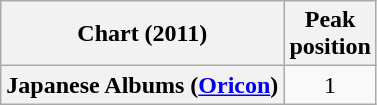<table class="wikitable plainrowheaders" style="text-align:center">
<tr>
<th scope="col">Chart (2011)</th>
<th scope="col">Peak<br>position</th>
</tr>
<tr>
<th scope="row">Japanese Albums (<a href='#'>Oricon</a>)</th>
<td>1</td>
</tr>
</table>
